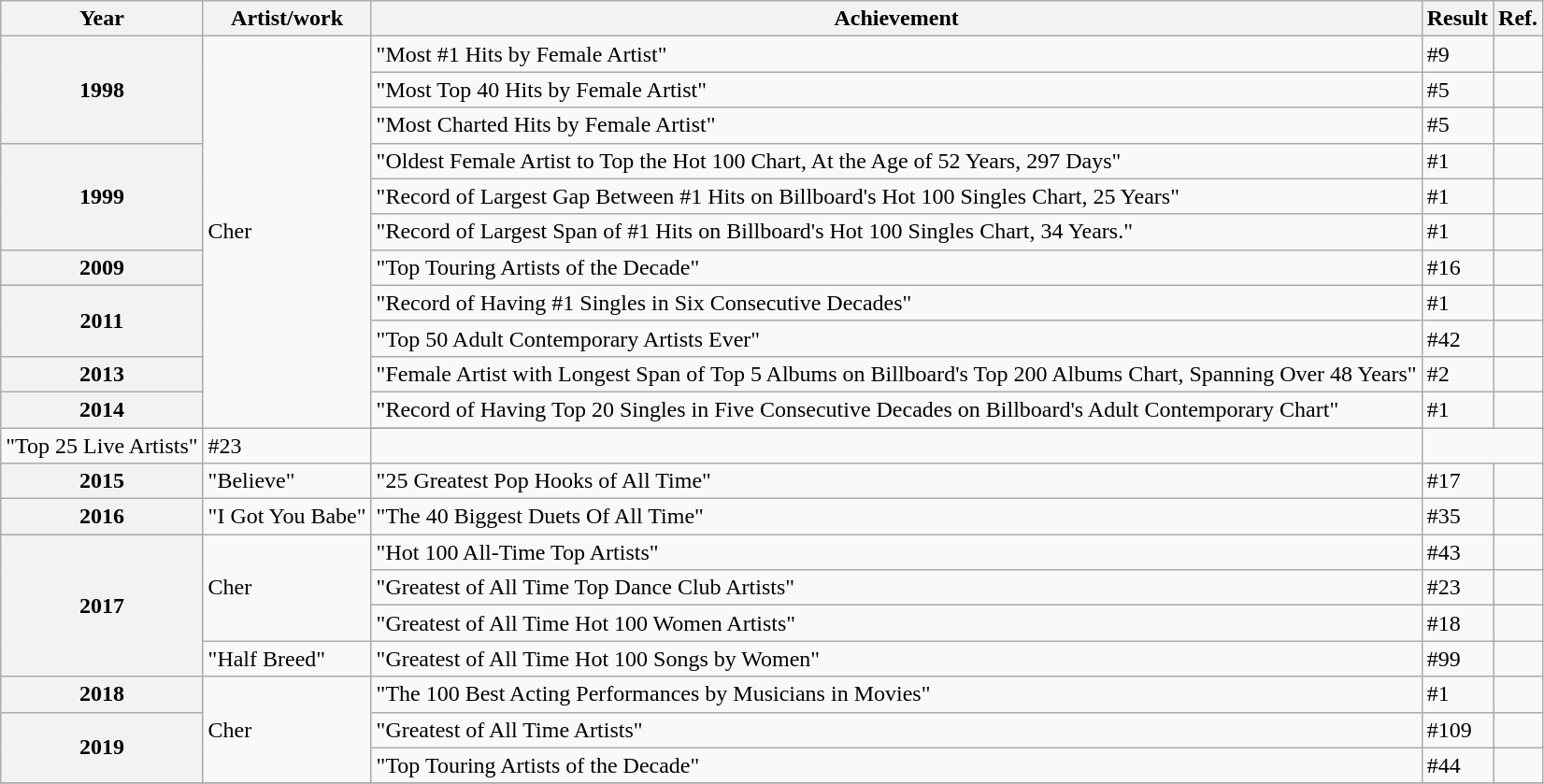<table class="wikitable">
<tr>
<th scope="col">Year</th>
<th scope="col">Artist/work</th>
<th scope="col">Achievement</th>
<th scope="col">Result</th>
<th scope="col">Ref.</th>
</tr>
<tr>
<th scope="row" rowspan="3">1998</th>
<td rowspan="12">Cher</td>
<td>"Most #1 Hits by Female Artist"</td>
<td>#9</td>
<td style="text-align:center;"></td>
</tr>
<tr>
<td>"Most Top 40 Hits by Female Artist"</td>
<td>#5</td>
<td style="text-align:center;"></td>
</tr>
<tr>
<td>"Most Charted Hits by Female Artist"</td>
<td>#5</td>
<td style="text-align:center;"></td>
</tr>
<tr>
<th scope="row" rowspan="3">1999</th>
<td>"Oldest Female Artist to Top the Hot 100 Chart, At the Age of 52 Years, 297 Days"</td>
<td>#1</td>
<td style="text-align:center;"></td>
</tr>
<tr>
<td>"Record of Largest Gap Between #1 Hits on Billboard's Hot 100 Singles Chart, 25 Years"</td>
<td>#1</td>
<td style="text-align:center;"></td>
</tr>
<tr>
<td>"Record of Largest Span of #1 Hits on Billboard's Hot 100 Singles Chart, 34 Years."</td>
<td>#1</td>
<td style="text-align:center;"></td>
</tr>
<tr>
<th scope="row">2009</th>
<td>"Top Touring Artists of the Decade"</td>
<td>#16</td>
<td style="text-align:center;"></td>
</tr>
<tr>
<th scope="row" rowspan="2">2011</th>
<td>"Record of Having #1 Singles in Six Consecutive Decades"</td>
<td>#1</td>
<td style="text-align:center;"></td>
</tr>
<tr>
<td>"Top 50 Adult Contemporary Artists Ever"</td>
<td>#42</td>
<td style="text-align:center;"></td>
</tr>
<tr>
<th scope="row">2013</th>
<td>"Female Artist with Longest Span of Top 5 Albums on Billboard's Top 200 Albums Chart, Spanning Over 48 Years"</td>
<td>#2</td>
<td style="text-align:center;"></td>
</tr>
<tr>
<th scope="row" rowspan="2">2014</th>
<td>"Record of Having Top 20 Singles in Five Consecutive Decades on Billboard's Adult Contemporary Chart"</td>
<td>#1</td>
<td style="text-align:center;"></td>
</tr>
<tr>
</tr>
<tr>
<td>"Top 25 Live Artists"</td>
<td>#23</td>
<td style="text-align:center;"></td>
</tr>
<tr>
<th scope="row">2015</th>
<td>"Believe"</td>
<td>"25 Greatest Pop Hooks of All Time"</td>
<td>#17</td>
<td style="text-align:center;"></td>
</tr>
<tr>
<th scope="row">2016</th>
<td>"I Got You Babe"</td>
<td>"The 40 Biggest Duets Of All Time"</td>
<td>#35</td>
<td style="text-align:center;"></td>
</tr>
<tr>
<th scope="row" rowspan="4">2017</th>
<td rowspan="3">Cher</td>
<td>"Hot 100 All-Time Top Artists"</td>
<td>#43</td>
<td style="text-align:center;"></td>
</tr>
<tr>
<td>"Greatest of All Time Top Dance Club Artists"</td>
<td>#23</td>
<td style="text-align:center;"></td>
</tr>
<tr>
<td>"Greatest of All Time Hot 100 Women Artists"</td>
<td>#18</td>
<td style="text-align:center;"></td>
</tr>
<tr>
<td>"Half Breed"</td>
<td>"Greatest of All Time Hot 100 Songs by Women"</td>
<td>#99</td>
<td style="text-align:center;"></td>
</tr>
<tr>
<th scope="row">2018</th>
<td rowspan="3">Cher</td>
<td>"The 100 Best Acting Performances by Musicians in Movies"</td>
<td>#1</td>
<td style="text-align:center;"></td>
</tr>
<tr>
<th scope="row" rowspan="2">2019</th>
<td>"Greatest of All Time Artists"</td>
<td>#109</td>
<td style="text-align:center;"></td>
</tr>
<tr>
<td>"Top Touring Artists of the Decade"</td>
<td>#44</td>
<td style="text-align:center;"></td>
</tr>
<tr>
</tr>
</table>
